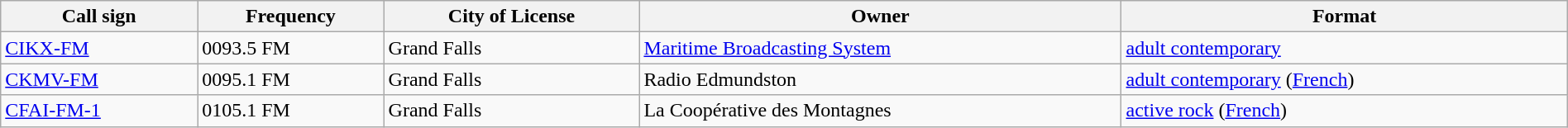<table class="wikitable sortable" width="100%">
<tr>
<th>Call sign</th>
<th>Frequency</th>
<th>City of License</th>
<th>Owner</th>
<th>Format</th>
</tr>
<tr>
<td><a href='#'>CIKX-FM</a></td>
<td><span>00</span>93.5 FM</td>
<td>Grand Falls</td>
<td><a href='#'>Maritime Broadcasting System</a></td>
<td><a href='#'>adult contemporary</a></td>
</tr>
<tr>
<td><a href='#'>CKMV-FM</a></td>
<td><span>00</span>95.1 FM</td>
<td>Grand Falls</td>
<td>Radio Edmundston</td>
<td><a href='#'>adult contemporary</a> (<a href='#'>French</a>)</td>
</tr>
<tr>
<td><a href='#'>CFAI-FM-1</a></td>
<td><span>0</span>105.1 FM</td>
<td>Grand Falls</td>
<td>La Coopérative des Montagnes</td>
<td><a href='#'>active rock</a> (<a href='#'>French</a>)</td>
</tr>
</table>
